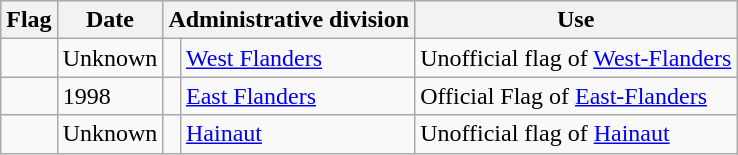<table class="wikitable">
<tr>
<th>Flag</th>
<th>Date</th>
<th colspan="2">Administrative division</th>
<th>Use</th>
</tr>
<tr>
<td></td>
<td>Unknown</td>
<td></td>
<td><a href='#'>West Flanders</a></td>
<td>Unofficial flag of <a href='#'>West-Flanders</a> </td>
</tr>
<tr>
<td></td>
<td>1998</td>
<td></td>
<td><a href='#'>East Flanders</a></td>
<td>Official Flag of <a href='#'>East-Flanders</a> </td>
</tr>
<tr>
<td></td>
<td>Unknown</td>
<td></td>
<td><a href='#'>Hainaut</a></td>
<td>Unofficial flag of <a href='#'>Hainaut</a></td>
</tr>
</table>
